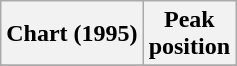<table class="wikitable sortable plainrowheaders" style="text-align:center">
<tr>
<th>Chart (1995)</th>
<th>Peak<br>position</th>
</tr>
<tr>
</tr>
</table>
